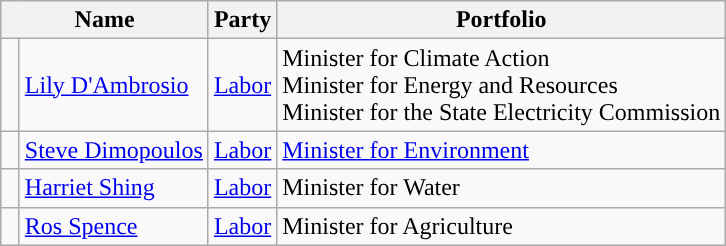<table class="wikitable">
<tr>
<th colspan="2">Name</th>
<th>Party</th>
<th>Portfolio</th>
</tr>
<tr>
<td width=5px style="color:inherit;background:"></td>
<td><a href='#'>Lily D'Ambrosio</a></td>
<td><a href='#'>Labor</a></td>
<td>Minister for Climate Action<br>Minister for Energy and Resources<br>Minister for the State Electricity Commission</td>
</tr>
<tr>
<td width=5px style="color:inherit;background:"></td>
<td><a href='#'>Steve Dimopoulos</a></td>
<td><a href='#'>Labor</a></td>
<td><a href='#'>Minister for Environment</a></td>
</tr>
<tr>
<td width=5px style="color:inherit;background:"></td>
<td><a href='#'>Harriet Shing</a></td>
<td><a href='#'>Labor</a></td>
<td>Minister for Water</td>
</tr>
<tr>
<td width=5px style="color:inherit;background:"></td>
<td><a href='#'>Ros Spence</a></td>
<td><a href='#'>Labor</a></td>
<td>Minister for Agriculture</td>
</tr>
</table>
